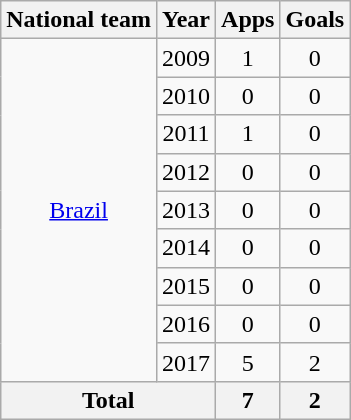<table class="wikitable" style="text-align:center">
<tr>
<th>National team</th>
<th>Year</th>
<th>Apps</th>
<th>Goals</th>
</tr>
<tr>
<td rowspan="9"><a href='#'>Brazil</a></td>
<td>2009</td>
<td>1</td>
<td>0</td>
</tr>
<tr>
<td>2010</td>
<td>0</td>
<td>0</td>
</tr>
<tr>
<td>2011</td>
<td>1</td>
<td>0</td>
</tr>
<tr>
<td>2012</td>
<td>0</td>
<td>0</td>
</tr>
<tr>
<td>2013</td>
<td>0</td>
<td>0</td>
</tr>
<tr>
<td>2014</td>
<td>0</td>
<td>0</td>
</tr>
<tr>
<td>2015</td>
<td>0</td>
<td>0</td>
</tr>
<tr>
<td>2016</td>
<td>0</td>
<td>0</td>
</tr>
<tr>
<td>2017</td>
<td>5</td>
<td>2</td>
</tr>
<tr>
<th colspan="2">Total</th>
<th>7</th>
<th>2</th>
</tr>
</table>
